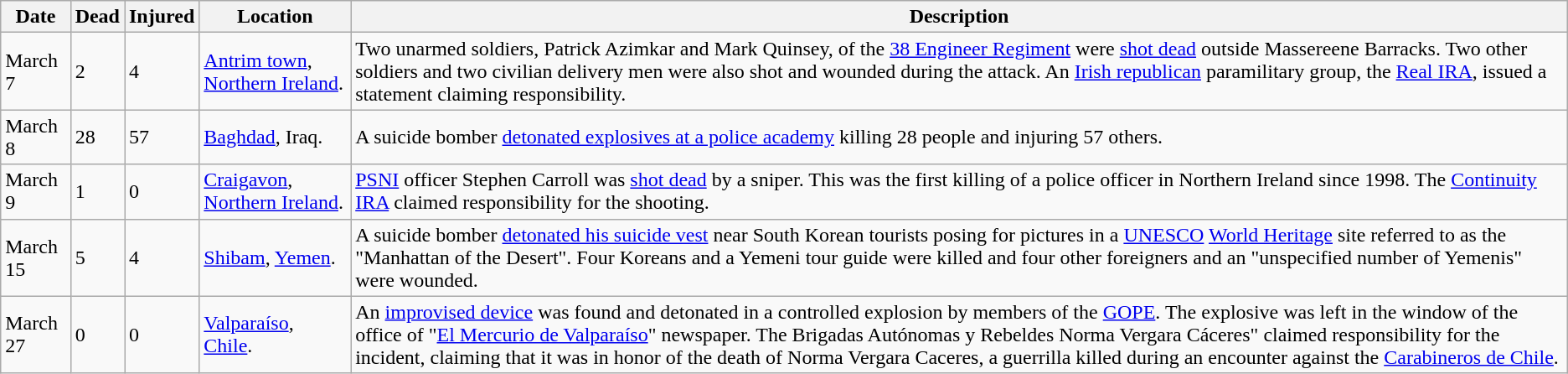<table class="wikitable sortable">
<tr>
<th>Date</th>
<th>Dead</th>
<th>Injured</th>
<th>Location</th>
<th>Description</th>
</tr>
<tr>
<td>March 7</td>
<td>2</td>
<td>4</td>
<td><a href='#'>Antrim town</a>, <a href='#'>Northern Ireland</a>.</td>
<td>Two unarmed soldiers, Patrick Azimkar and Mark Quinsey, of the <a href='#'>38 Engineer Regiment</a> were <a href='#'>shot dead</a> outside Massereene Barracks. Two other soldiers and two civilian delivery men were also shot and wounded during the attack. An <a href='#'>Irish republican</a> paramilitary group, the <a href='#'>Real IRA</a>, issued a statement claiming responsibility.</td>
</tr>
<tr>
<td>March 8</td>
<td>28</td>
<td>57</td>
<td><a href='#'>Baghdad</a>, Iraq.</td>
<td>A suicide bomber <a href='#'>detonated explosives at a police academy</a> killing 28 people and injuring 57 others.</td>
</tr>
<tr>
<td>March 9</td>
<td>1</td>
<td>0</td>
<td><a href='#'>Craigavon</a>, <a href='#'>Northern Ireland</a>.</td>
<td><a href='#'>PSNI</a> officer Stephen Carroll was <a href='#'>shot dead</a> by a sniper. This was the first killing of a police officer in Northern Ireland since 1998. The <a href='#'>Continuity IRA</a> claimed responsibility for the shooting.</td>
</tr>
<tr>
<td>March 15</td>
<td>5</td>
<td>4</td>
<td><a href='#'>Shibam</a>, <a href='#'>Yemen</a>.</td>
<td>A suicide bomber <a href='#'>detonated his suicide vest</a> near South Korean tourists posing for pictures in a <a href='#'>UNESCO</a> <a href='#'>World Heritage</a> site referred to as the "Manhattan of the Desert". Four Koreans and a Yemeni tour guide were killed and four other foreigners and an "unspecified number of Yemenis" were wounded.</td>
</tr>
<tr>
<td>March 27</td>
<td>0</td>
<td>0</td>
<td><a href='#'>Valparaíso</a>, <a href='#'>Chile</a>.</td>
<td>An <a href='#'>improvised device</a> was found and detonated in a controlled explosion by members of the <a href='#'>GOPE</a>. The explosive was left in the window of the office of "<a href='#'>El Mercurio de Valparaíso</a>" newspaper. The Brigadas Autónomas y Rebeldes Norma Vergara Cáceres" claimed responsibility for the incident, claiming that it was in honor of the death of Norma Vergara Caceres, a guerrilla killed during an encounter against the <a href='#'>Carabineros de Chile</a>.</td>
</tr>
</table>
